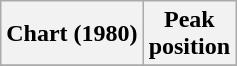<table class="wikitable sortable plainrowheaders" style="text-align:center">
<tr>
<th scope="col">Chart (1980)</th>
<th scope="col">Peak<br>position</th>
</tr>
<tr>
</tr>
</table>
